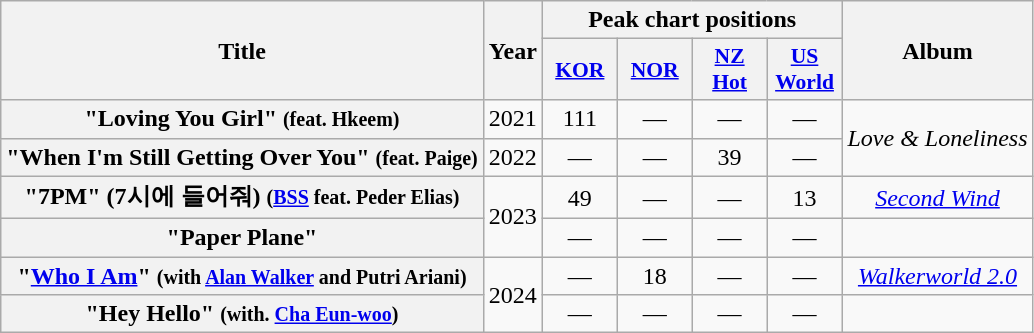<table class="wikitable plainrowheaders" style="text-align:center;">
<tr>
<th rowspan="2" scope="col">Title</th>
<th rowspan="2" scope="col">Year</th>
<th colspan="4" scope="col">Peak chart positions</th>
<th rowspan="2" scope="col">Album</th>
</tr>
<tr>
<th scope="col" style="width:3em;font-size:90%;"><a href='#'>KOR</a><br></th>
<th scope="col" style="width:3em;font-size:90%;"><a href='#'>NOR</a><br></th>
<th scope="col" style="width:3em;font-size:90%;"><a href='#'>NZ<br>Hot</a><br></th>
<th scope="col" style="width:3em;font-size:90%;"><a href='#'>US<br>World</a><br></th>
</tr>
<tr>
<th scope="row">"Loving You Girl" <small>(feat. Hkeem)</small></th>
<td>2021</td>
<td>111</td>
<td>—</td>
<td>—</td>
<td>—</td>
<td rowspan="2"><em>Love & Loneliness</em></td>
</tr>
<tr>
<th scope="row">"When I'm Still Getting Over You" <small>(feat. Paige)</small></th>
<td>2022</td>
<td>—</td>
<td>—</td>
<td>39</td>
<td>—</td>
</tr>
<tr>
<th scope="row">"7PM" (7시에 들어줘) <small>(<a href='#'>BSS</a> feat. Peder Elias)</small></th>
<td rowspan="2">2023</td>
<td>49</td>
<td>—</td>
<td>—</td>
<td>13</td>
<td><em><a href='#'>Second Wind</a></em></td>
</tr>
<tr>
<th scope="row">"Paper Plane"</th>
<td>—</td>
<td>—</td>
<td>—</td>
<td>—</td>
<td></td>
</tr>
<tr>
<th scope="row">"<a href='#'>Who I Am</a>" <small>(with <a href='#'>Alan Walker</a> and Putri Ariani)</small></th>
<td rowspan="2">2024</td>
<td>—</td>
<td>18</td>
<td>—</td>
<td>—</td>
<td><em><a href='#'>Walkerworld 2.0</a></em></td>
</tr>
<tr>
<th scope="row">"Hey Hello" <small>(with. <a href='#'>Cha Eun-woo</a>)</small></th>
<td>—</td>
<td>—</td>
<td>—</td>
<td>—</td>
<td></td>
</tr>
</table>
